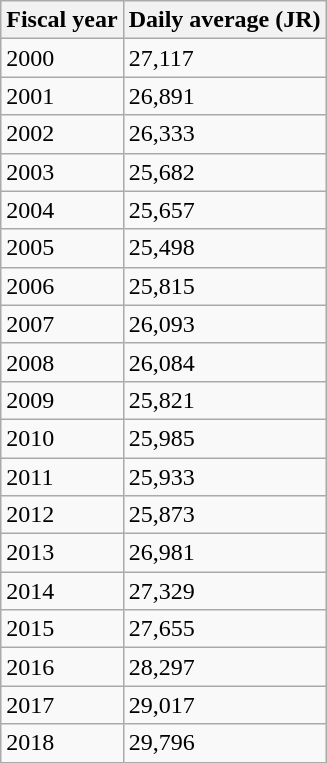<table class="wikitable">
<tr>
<th>Fiscal year</th>
<th>Daily average (JR)</th>
</tr>
<tr>
<td>2000</td>
<td>27,117</td>
</tr>
<tr>
<td>2001</td>
<td>26,891</td>
</tr>
<tr>
<td>2002</td>
<td>26,333</td>
</tr>
<tr>
<td>2003</td>
<td>25,682</td>
</tr>
<tr>
<td>2004</td>
<td>25,657</td>
</tr>
<tr>
<td>2005</td>
<td>25,498</td>
</tr>
<tr>
<td>2006</td>
<td>25,815</td>
</tr>
<tr>
<td>2007</td>
<td>26,093</td>
</tr>
<tr>
<td>2008</td>
<td>26,084</td>
</tr>
<tr>
<td>2009</td>
<td>25,821</td>
</tr>
<tr>
<td>2010</td>
<td>25,985</td>
</tr>
<tr>
<td>2011</td>
<td>25,933</td>
</tr>
<tr>
<td>2012</td>
<td>25,873</td>
</tr>
<tr>
<td>2013</td>
<td>26,981</td>
</tr>
<tr>
<td>2014</td>
<td>27,329</td>
</tr>
<tr>
<td>2015</td>
<td>27,655</td>
</tr>
<tr>
<td>2016</td>
<td>28,297</td>
</tr>
<tr>
<td>2017</td>
<td>29,017</td>
</tr>
<tr>
<td>2018</td>
<td>29,796</td>
</tr>
</table>
